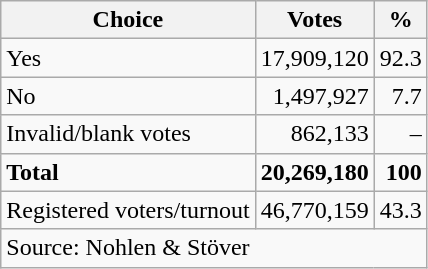<table class=wikitable style=text-align:right>
<tr>
<th>Choice</th>
<th>Votes</th>
<th>%</th>
</tr>
<tr>
<td align=left> Yes</td>
<td>17,909,120</td>
<td>92.3</td>
</tr>
<tr>
<td align=left>No</td>
<td>1,497,927</td>
<td>7.7</td>
</tr>
<tr>
<td align=left>Invalid/blank votes</td>
<td>862,133</td>
<td>–</td>
</tr>
<tr>
<td align=left><strong>Total</strong></td>
<td><strong>20,269,180</strong></td>
<td><strong>100</strong></td>
</tr>
<tr>
<td align=left>Registered voters/turnout</td>
<td>46,770,159</td>
<td>43.3</td>
</tr>
<tr>
<td align=left colspan=3>Source: Nohlen & Stöver</td>
</tr>
</table>
